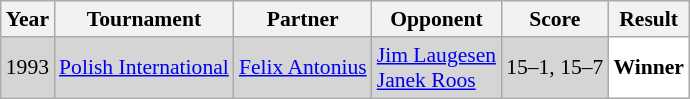<table class="sortable wikitable" style="font-size: 90%;">
<tr>
<th>Year</th>
<th>Tournament</th>
<th>Partner</th>
<th>Opponent</th>
<th>Score</th>
<th>Result</th>
</tr>
<tr style="background:#D5D5D5">
<td align="center">1993</td>
<td align="left"><a href='#'>Polish International</a></td>
<td align="left"> <a href='#'>Felix Antonius</a></td>
<td align="left"> <a href='#'>Jim Laugesen</a> <br>  <a href='#'>Janek Roos</a></td>
<td align="left">15–1, 15–7</td>
<td style="text-align:left; background:white"> <strong>Winner</strong></td>
</tr>
</table>
